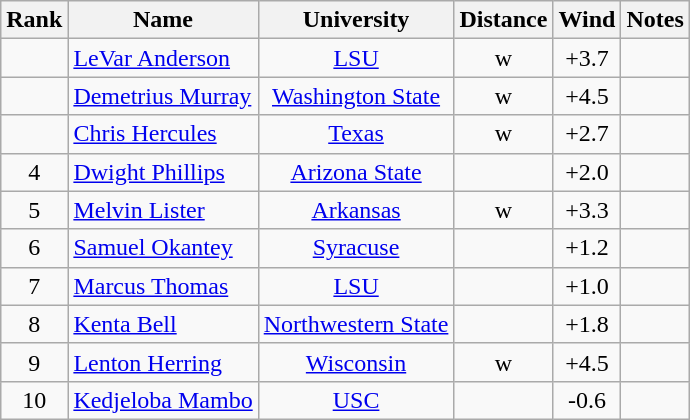<table class="wikitable sortable" style="text-align:center">
<tr>
<th>Rank</th>
<th>Name</th>
<th>University</th>
<th>Distance</th>
<th>Wind</th>
<th>Notes</th>
</tr>
<tr>
<td></td>
<td align=left><a href='#'>LeVar Anderson</a></td>
<td><a href='#'>LSU</a></td>
<td>w</td>
<td>+3.7</td>
<td></td>
</tr>
<tr>
<td></td>
<td align=left><a href='#'>Demetrius Murray</a></td>
<td><a href='#'>Washington State</a></td>
<td>w</td>
<td>+4.5</td>
<td></td>
</tr>
<tr>
<td></td>
<td align=left><a href='#'>Chris Hercules</a></td>
<td><a href='#'>Texas</a></td>
<td>w</td>
<td>+2.7</td>
<td></td>
</tr>
<tr>
<td>4</td>
<td align=left><a href='#'>Dwight Phillips</a></td>
<td><a href='#'>Arizona State</a></td>
<td></td>
<td>+2.0</td>
<td></td>
</tr>
<tr>
<td>5</td>
<td align=left><a href='#'>Melvin Lister</a></td>
<td><a href='#'>Arkansas</a></td>
<td>w</td>
<td>+3.3</td>
<td></td>
</tr>
<tr>
<td>6</td>
<td align=left><a href='#'>Samuel Okantey</a></td>
<td><a href='#'>Syracuse</a></td>
<td></td>
<td>+1.2</td>
<td></td>
</tr>
<tr>
<td>7</td>
<td align=left><a href='#'>Marcus Thomas</a></td>
<td><a href='#'>LSU</a></td>
<td></td>
<td>+1.0</td>
<td></td>
</tr>
<tr>
<td>8</td>
<td align=left><a href='#'>Kenta Bell</a></td>
<td><a href='#'>Northwestern State</a></td>
<td></td>
<td>+1.8</td>
<td></td>
</tr>
<tr>
<td>9</td>
<td align=left><a href='#'>Lenton Herring</a></td>
<td><a href='#'>Wisconsin</a></td>
<td>w</td>
<td>+4.5</td>
<td></td>
</tr>
<tr>
<td>10</td>
<td align=left><a href='#'>Kedjeloba Mambo</a></td>
<td><a href='#'>USC</a></td>
<td></td>
<td>-0.6</td>
<td></td>
</tr>
</table>
